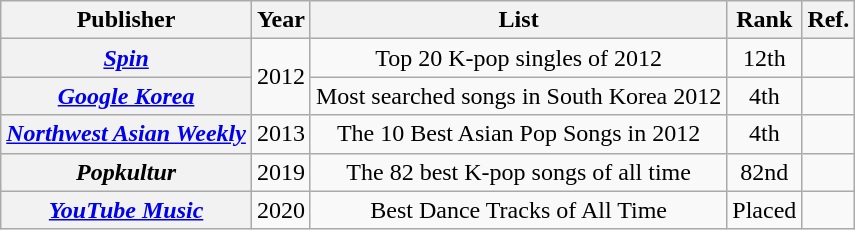<table class="wikitable plainrowheaders" style="text-align:center">
<tr>
<th>Publisher</th>
<th>Year</th>
<th>List</th>
<th>Rank</th>
<th>Ref.</th>
</tr>
<tr>
<th scope="row"><em><a href='#'>Spin</a></em></th>
<td rowspan="2" scope="row">2012</td>
<td>Top 20 K-pop singles of 2012</td>
<td>12th</td>
<td></td>
</tr>
<tr>
<th scope="row"><em><a href='#'>Google Korea</a></em></th>
<td>Most searched songs in South Korea 2012</td>
<td>4th</td>
<td></td>
</tr>
<tr>
<th scope="row"><em><a href='#'>Northwest Asian Weekly</a></em></th>
<td scope="row">2013</td>
<td>The 10 Best Asian Pop Songs in 2012</td>
<td>4th</td>
<td></td>
</tr>
<tr>
<th scope="row"><em>Popkultur</em></th>
<td scope="row">2019</td>
<td>The 82 best K-pop songs of all time</td>
<td>82nd</td>
<td></td>
</tr>
<tr>
<th scope="row"><em><a href='#'>YouTube Music</a></em></th>
<td>2020</td>
<td>Best Dance Tracks of All Time</td>
<td>Placed</td>
<td></td>
</tr>
</table>
